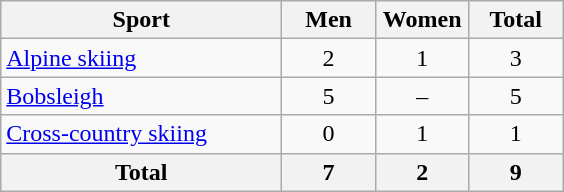<table class="wikitable sortable" style="text-align:center;">
<tr>
<th width=180>Sport</th>
<th width=55>Men</th>
<th width=55>Women</th>
<th width=55>Total</th>
</tr>
<tr>
<td align=left><a href='#'>Alpine skiing</a></td>
<td>2</td>
<td>1</td>
<td>3</td>
</tr>
<tr>
<td align=left><a href='#'>Bobsleigh</a></td>
<td>5</td>
<td>–</td>
<td>5</td>
</tr>
<tr>
<td align=left><a href='#'>Cross-country skiing</a></td>
<td>0</td>
<td>1</td>
<td>1</td>
</tr>
<tr>
<th>Total</th>
<th>7</th>
<th>2</th>
<th>9</th>
</tr>
</table>
